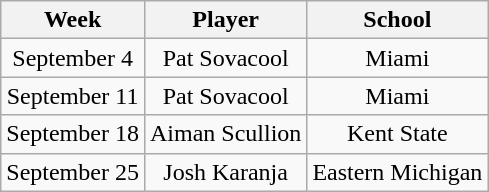<table class="wikitable" style="text-align:center;">
<tr>
<th>Week</th>
<th>Player</th>
<th>School</th>
</tr>
<tr>
<td>September 4</td>
<td>Pat Sovacool</td>
<td>Miami</td>
</tr>
<tr>
<td>September 11</td>
<td>Pat Sovacool</td>
<td>Miami</td>
</tr>
<tr>
<td>September 18</td>
<td>Aiman Scullion</td>
<td>Kent State</td>
</tr>
<tr>
<td>September 25</td>
<td>Josh Karanja</td>
<td>Eastern Michigan</td>
</tr>
</table>
